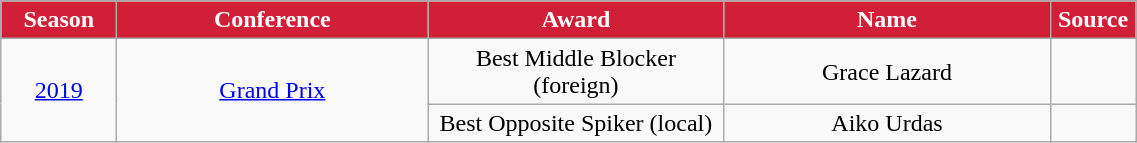<table class="wikitable">
<tr>
<th width=70px style="background:#d11f37; color:white">Season</th>
<th width=200px style="background:#d11f37; color:white">Conference</th>
<th width=190px style="background:#d11f37; color:white">Award</th>
<th width=210px style="background:#d11f37; color:white">Name</th>
<th width=50px style="background:#d11f37; color:white">Source</th>
</tr>
<tr align=center>
<td rowspan="2"><a href='#'>2019</a></td>
<td rowspan="2"><a href='#'>Grand Prix</a></td>
<td>Best Middle Blocker (foreign)</td>
<td> Grace Lazard</td>
<td></td>
</tr>
<tr align=center>
<td>Best Opposite Spiker (local)</td>
<td> Aiko Urdas</td>
<td></td>
</tr>
</table>
